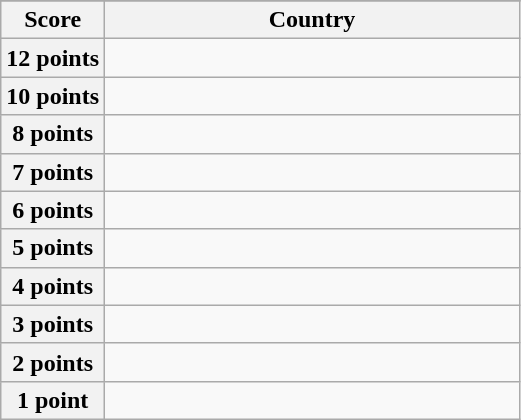<table class="wikitable">
<tr>
</tr>
<tr>
<th scope="col" width="20%">Score</th>
<th scope="col">Country</th>
</tr>
<tr>
<th scope="row">12 points</th>
<td></td>
</tr>
<tr>
<th scope="row">10 points</th>
<td></td>
</tr>
<tr>
<th scope="row">8 points</th>
<td></td>
</tr>
<tr>
<th scope="row">7 points</th>
<td></td>
</tr>
<tr>
<th scope="row">6 points</th>
<td></td>
</tr>
<tr>
<th scope="row">5 points</th>
<td></td>
</tr>
<tr>
<th scope="row">4 points</th>
<td></td>
</tr>
<tr>
<th scope="row">3 points</th>
<td></td>
</tr>
<tr>
<th scope="row">2 points</th>
<td></td>
</tr>
<tr>
<th scope="row">1 point</th>
<td></td>
</tr>
</table>
